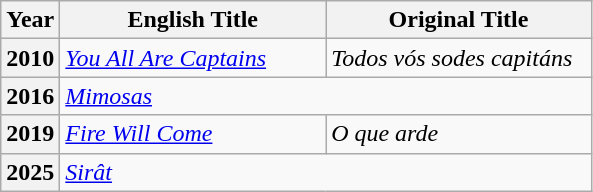<table class="wikitable">
<tr>
<th style=width:10%>Year</th>
<th style=width:45%>English Title</th>
<th style=width:45%>Original Title</th>
</tr>
<tr>
<th>2010</th>
<td><em><a href='#'>You All Are Captains</a></em></td>
<td><em>Todos vós sodes capitáns</em></td>
</tr>
<tr>
<th>2016</th>
<td colspan="2"><em><a href='#'>Mimosas</a></em></td>
</tr>
<tr>
<th>2019</th>
<td><em><a href='#'>Fire Will Come</a></em></td>
<td><em>O que arde</em></td>
</tr>
<tr>
<th>2025</th>
<td colspan="2"><em><a href='#'>Sirât</a></em></td>
</tr>
</table>
